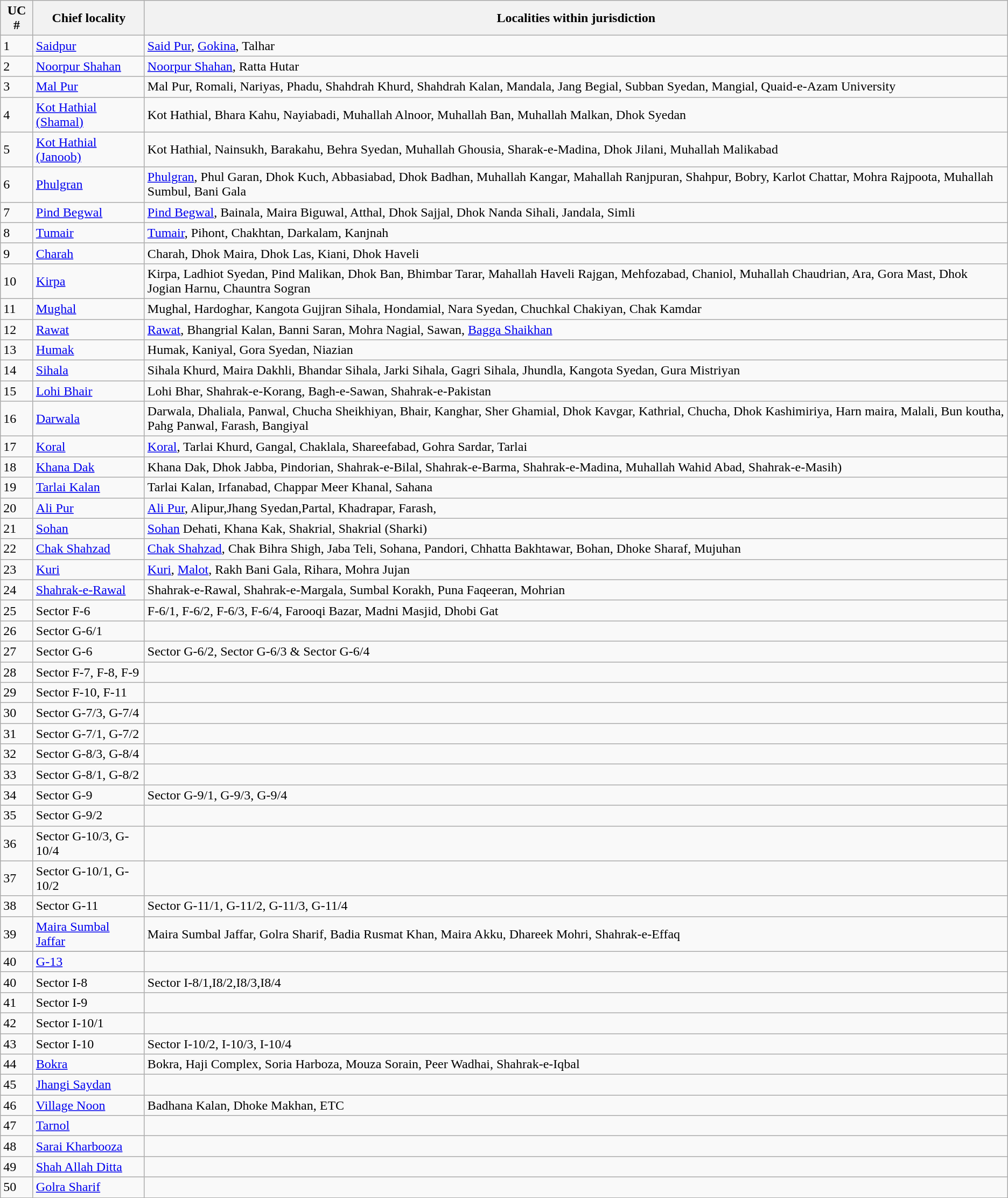<table class="wikitable collapsible">
<tr>
<th>UC #</th>
<th>Chief locality</th>
<th>Localities within jurisdiction</th>
</tr>
<tr>
<td>1</td>
<td><a href='#'>Saidpur</a></td>
<td><a href='#'>Said Pur</a>, <a href='#'>Gokina</a>, Talhar</td>
</tr>
<tr>
<td>2</td>
<td><a href='#'>Noorpur Shahan</a></td>
<td><a href='#'>Noorpur Shahan</a>, Ratta Hutar</td>
</tr>
<tr>
<td>3</td>
<td><a href='#'>Mal Pur</a></td>
<td>Mal Pur, Romali, Nariyas, Phadu, Shahdrah Khurd, Shahdrah Kalan, Mandala, Jang Begial, Subban Syedan, Mangial, Quaid-e-Azam University</td>
</tr>
<tr>
<td>4</td>
<td><a href='#'>Kot Hathial (Shamal)</a></td>
<td>Kot Hathial, Bhara Kahu, Nayiabadi, Muhallah Alnoor, Muhallah Ban, Muhallah Malkan, Dhok Syedan</td>
</tr>
<tr>
<td>5</td>
<td><a href='#'>Kot Hathial (Janoob)</a></td>
<td>Kot Hathial, Nainsukh, Barakahu, Behra Syedan, Muhallah Ghousia, Sharak-e-Madina, Dhok Jilani, Muhallah Malikabad</td>
</tr>
<tr>
<td>6</td>
<td><a href='#'>Phulgran</a></td>
<td><a href='#'>Phulgran</a>, Phul Garan, Dhok Kuch, Abbasiabad, Dhok Badhan, Muhallah Kangar, Mahallah Ranjpuran, Shahpur, Bobry, Karlot Chattar, Mohra Rajpoota, Muhallah Sumbul, Bani Gala</td>
</tr>
<tr>
<td>7</td>
<td><a href='#'>Pind Begwal</a></td>
<td><a href='#'>Pind Begwal</a>, Bainala, Maira Biguwal, Atthal, Dhok Sajjal, Dhok Nanda Sihali, Jandala, Simli</td>
</tr>
<tr>
<td>8</td>
<td><a href='#'>Tumair</a></td>
<td><a href='#'>Tumair</a>, Pihont, Chakhtan, Darkalam, Kanjnah</td>
</tr>
<tr>
<td>9</td>
<td><a href='#'>Charah</a></td>
<td>Charah, Dhok Maira, Dhok Las, Kiani, Dhok Haveli</td>
</tr>
<tr>
<td>10</td>
<td><a href='#'>Kirpa</a></td>
<td>Kirpa, Ladhiot Syedan, Pind Malikan, Dhok Ban, Bhimbar Tarar, Mahallah Haveli Rajgan, Mehfozabad, Chaniol, Muhallah Chaudrian, Ara, Gora Mast, Dhok Jogian Harnu, Chauntra Sogran</td>
</tr>
<tr>
<td>11</td>
<td><a href='#'>Mughal</a></td>
<td>Mughal, Hardoghar, Kangota Gujjran Sihala, Hondamial, Nara Syedan, Chuchkal Chakiyan, Chak Kamdar</td>
</tr>
<tr>
<td>12</td>
<td><a href='#'>Rawat</a></td>
<td><a href='#'>Rawat</a>, Bhangrial Kalan, Banni Saran, Mohra Nagial, Sawan, <a href='#'>Bagga Shaikhan</a></td>
</tr>
<tr>
<td>13</td>
<td><a href='#'>Humak</a></td>
<td>Humak, Kaniyal, Gora Syedan, Niazian</td>
</tr>
<tr>
<td>14</td>
<td><a href='#'>Sihala</a></td>
<td>Sihala Khurd, Maira Dakhli, Bhandar Sihala, Jarki Sihala, Gagri Sihala, Jhundla, Kangota Syedan, Gura Mistriyan</td>
</tr>
<tr>
<td>15</td>
<td><a href='#'>Lohi Bhair</a></td>
<td>Lohi Bhar, Shahrak-e-Korang, Bagh-e-Sawan, Shahrak-e-Pakistan</td>
</tr>
<tr>
<td>16</td>
<td><a href='#'>Darwala</a></td>
<td>Darwala, Dhaliala, Panwal, Chucha Sheikhiyan, Bhair, Kanghar, Sher Ghamial, Dhok Kavgar, Kathrial, Chucha, Dhok Kashimiriya, Harn maira, Malali, Bun koutha, Pahg Panwal, Farash, Bangiyal</td>
</tr>
<tr>
<td>17</td>
<td><a href='#'>Koral</a></td>
<td><a href='#'>Koral</a>, Tarlai Khurd, Gangal, Chaklala, Shareefabad, Gohra Sardar, Tarlai</td>
</tr>
<tr>
<td>18</td>
<td><a href='#'>Khana Dak</a></td>
<td>Khana Dak, Dhok Jabba, Pindorian, Shahrak-e-Bilal, Shahrak-e-Barma, Shahrak-e-Madina, Muhallah Wahid Abad, Shahrak-e-Masih)</td>
</tr>
<tr>
<td>19</td>
<td><a href='#'>Tarlai Kalan</a></td>
<td>Tarlai Kalan, Irfanabad, Chappar Meer Khanal, Sahana</td>
</tr>
<tr>
<td>20</td>
<td><a href='#'>Ali Pur</a></td>
<td><a href='#'>Ali Pur</a>, Alipur,Jhang Syedan,Partal, Khadrapar, Farash,</td>
</tr>
<tr>
<td>21</td>
<td><a href='#'>Sohan</a></td>
<td><a href='#'>Sohan</a> Dehati, Khana Kak, Shakrial, Shakrial (Sharki)</td>
</tr>
<tr>
<td>22</td>
<td><a href='#'>Chak Shahzad</a></td>
<td><a href='#'>Chak Shahzad</a>, Chak Bihra Shigh, Jaba Teli, Sohana, Pandori, Chhatta Bakhtawar, Bohan, Dhoke Sharaf, Mujuhan</td>
</tr>
<tr>
<td>23</td>
<td><a href='#'>Kuri</a></td>
<td><a href='#'>Kuri</a>, <a href='#'>Malot</a>, Rakh Bani Gala, Rihara, Mohra Jujan</td>
</tr>
<tr>
<td>24</td>
<td><a href='#'>Shahrak-e-Rawal</a></td>
<td>Shahrak-e-Rawal, Shahrak-e-Margala, Sumbal Korakh, Puna Faqeeran, Mohrian</td>
</tr>
<tr>
<td>25</td>
<td>Sector F-6</td>
<td>F-6/1, F-6/2, F-6/3, F-6/4, Farooqi Bazar, Madni Masjid, Dhobi Gat</td>
</tr>
<tr>
<td>26</td>
<td>Sector G-6/1</td>
<td></td>
</tr>
<tr>
<td>27</td>
<td>Sector G-6</td>
<td>Sector G-6/2, Sector G-6/3 & Sector G-6/4</td>
</tr>
<tr>
<td>28</td>
<td>Sector F-7, F-8, F-9</td>
<td></td>
</tr>
<tr>
<td>29</td>
<td>Sector F-10, F-11</td>
<td></td>
</tr>
<tr>
<td>30</td>
<td>Sector G-7/3, G-7/4</td>
<td></td>
</tr>
<tr>
<td>31</td>
<td>Sector G-7/1, G-7/2</td>
<td></td>
</tr>
<tr>
<td>32</td>
<td>Sector G-8/3, G-8/4</td>
<td></td>
</tr>
<tr>
<td>33</td>
<td>Sector G-8/1, G-8/2</td>
<td></td>
</tr>
<tr>
<td>34</td>
<td>Sector G-9</td>
<td>Sector G-9/1, G-9/3, G-9/4</td>
</tr>
<tr>
<td>35</td>
<td>Sector G-9/2</td>
<td></td>
</tr>
<tr>
<td>36</td>
<td>Sector G-10/3, G-10/4</td>
<td></td>
</tr>
<tr>
<td>37</td>
<td>Sector G-10/1, G-10/2</td>
<td></td>
</tr>
<tr>
<td>38</td>
<td>Sector G-11</td>
<td>Sector G-11/1, G-11/2, G-11/3, G-11/4</td>
</tr>
<tr>
<td>39</td>
<td><a href='#'>Maira Sumbal Jaffar</a></td>
<td>Maira Sumbal Jaffar, Golra Sharif, Badia Rusmat Khan, Maira Akku, Dhareek Mohri, Shahrak-e-Effaq</td>
</tr>
<tr>
</tr>
<tr>
<td>40</td>
<td><a href='#'>G-13</a></td>
</tr>
<tr>
<td>40</td>
<td>Sector I-8</td>
<td>Sector I-8/1,I8/2,I8/3,I8/4</td>
</tr>
<tr>
<td>41</td>
<td>Sector I-9</td>
<td></td>
</tr>
<tr>
<td>42</td>
<td>Sector I-10/1</td>
<td></td>
</tr>
<tr>
<td>43</td>
<td>Sector I-10</td>
<td>Sector I-10/2, I-10/3, I-10/4</td>
</tr>
<tr>
<td>44</td>
<td><a href='#'>Bokra</a></td>
<td>Bokra, Haji Complex, Soria Harboza, Mouza Sorain, Peer Wadhai, Shahrak-e-Iqbal</td>
</tr>
<tr>
<td>45</td>
<td><a href='#'>Jhangi Saydan</a></td>
<td></td>
</tr>
<tr>
<td>46</td>
<td><a href='#'>Village Noon</a></td>
<td>Badhana Kalan, Dhoke Makhan, ETC</td>
</tr>
<tr>
<td>47</td>
<td><a href='#'>Tarnol</a></td>
<td></td>
</tr>
<tr>
<td>48</td>
<td><a href='#'>Sarai Kharbooza</a></td>
<td></td>
</tr>
<tr>
<td>49</td>
<td><a href='#'>Shah Allah Ditta</a></td>
<td></td>
</tr>
<tr>
<td>50</td>
<td><a href='#'>Golra Sharif</a></td>
<td></td>
</tr>
</table>
